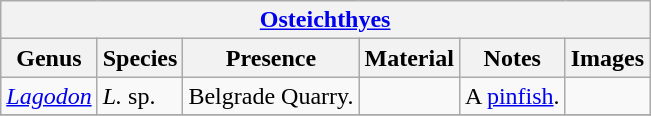<table class="wikitable" align="center">
<tr>
<th colspan="6" align="center"><strong><a href='#'>Osteichthyes</a></strong></th>
</tr>
<tr>
<th>Genus</th>
<th>Species</th>
<th>Presence</th>
<th><strong>Material</strong></th>
<th>Notes</th>
<th>Images</th>
</tr>
<tr>
<td><em><a href='#'>Lagodon</a></em></td>
<td><em>L.</em> sp.</td>
<td>Belgrade Quarry.</td>
<td></td>
<td>A <a href='#'>pinfish</a>.</td>
<td></td>
</tr>
<tr>
</tr>
</table>
